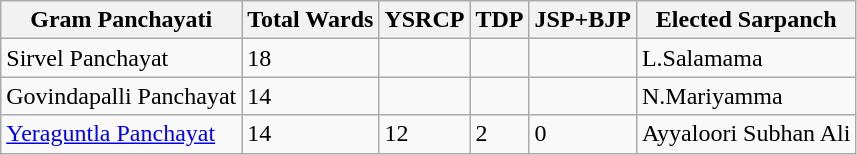<table class="wikitable">
<tr>
<th>Gram Panchayati</th>
<th>Total Wards</th>
<th>YSRCP</th>
<th>TDP</th>
<th>JSP+BJP</th>
<th>Elected Sarpanch</th>
</tr>
<tr>
<td>Sirvel Panchayat</td>
<td>18</td>
<td></td>
<td></td>
<td></td>
<td>L.Salamama</td>
</tr>
<tr>
<td>Govindapalli Panchayat</td>
<td>14</td>
<td></td>
<td></td>
<td></td>
<td>N.Mariyamma</td>
</tr>
<tr>
<td><a href='#'>Yeraguntla Panchayat</a></td>
<td>14</td>
<td>12</td>
<td>2</td>
<td>0</td>
<td>Ayyaloori Subhan Ali</td>
</tr>
</table>
